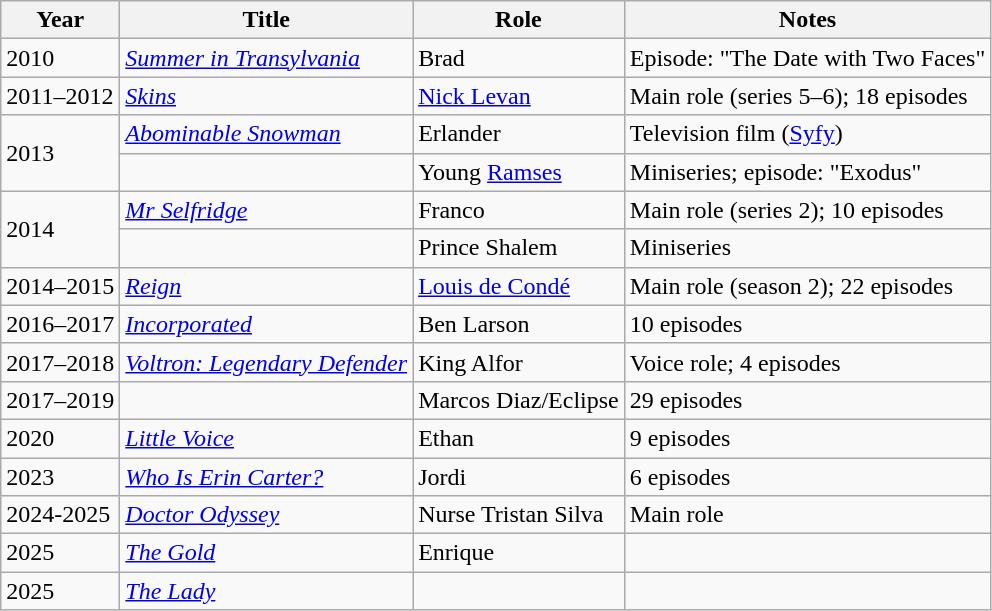<table class="wikitable sortable">
<tr>
<th>Year</th>
<th>Title</th>
<th>Role</th>
<th class="unsortable">Notes</th>
</tr>
<tr>
<td>2010</td>
<td><em><a href='#'>Summer in Transylvania</a></em></td>
<td>Brad</td>
<td>Episode: "The Date with Two Faces"</td>
</tr>
<tr>
<td>2011–2012</td>
<td><em><a href='#'>Skins</a></em></td>
<td><a href='#'>Nick Levan</a></td>
<td>Main role (series 5–6); 18 episodes</td>
</tr>
<tr>
<td rowspan="2">2013</td>
<td><em><a href='#'>Abominable Snowman</a></em></td>
<td>Erlander</td>
<td>Television film (<a href='#'>Syfy</a>)</td>
</tr>
<tr>
<td><em></em></td>
<td>Young <a href='#'>Ramses</a></td>
<td>Miniseries; episode: "Exodus"</td>
</tr>
<tr>
<td rowspan="2">2014</td>
<td><em><a href='#'>Mr Selfridge</a></em></td>
<td>Franco</td>
<td>Main role (series 2); 10 episodes</td>
</tr>
<tr>
<td><em></em></td>
<td>Prince Shalem</td>
<td>Miniseries</td>
</tr>
<tr>
<td>2014–2015</td>
<td><em><a href='#'>Reign</a></em></td>
<td><a href='#'>Louis de Condé</a></td>
<td>Main role (season 2); 22 episodes</td>
</tr>
<tr>
<td>2016–2017</td>
<td><em><a href='#'>Incorporated</a></em></td>
<td>Ben Larson</td>
<td>10 episodes</td>
</tr>
<tr>
<td>2017–2018</td>
<td><em><a href='#'>Voltron: Legendary Defender</a></em></td>
<td>King Alfor</td>
<td>Voice role; 4 episodes</td>
</tr>
<tr>
<td>2017–2019</td>
<td><em></em></td>
<td>Marcos Diaz/Eclipse</td>
<td>29 episodes</td>
</tr>
<tr>
<td>2020</td>
<td><em><a href='#'>Little Voice</a></em></td>
<td>Ethan</td>
<td>9 episodes</td>
</tr>
<tr>
<td>2023</td>
<td><em><a href='#'>Who Is Erin Carter?</a></em></td>
<td>Jordi</td>
<td>6 episodes</td>
</tr>
<tr>
<td>2024-2025</td>
<td><em><a href='#'>Doctor Odyssey</a></em></td>
<td>Nurse Tristan Silva</td>
<td>Main role</td>
</tr>
<tr>
<td>2025</td>
<td><em><a href='#'>The Gold</a></em></td>
<td>Enrique</td>
<td></td>
</tr>
<tr>
<td>2025</td>
<td><em><a href='#'>The Lady</a></em></td>
<td></td>
<td></td>
</tr>
</table>
